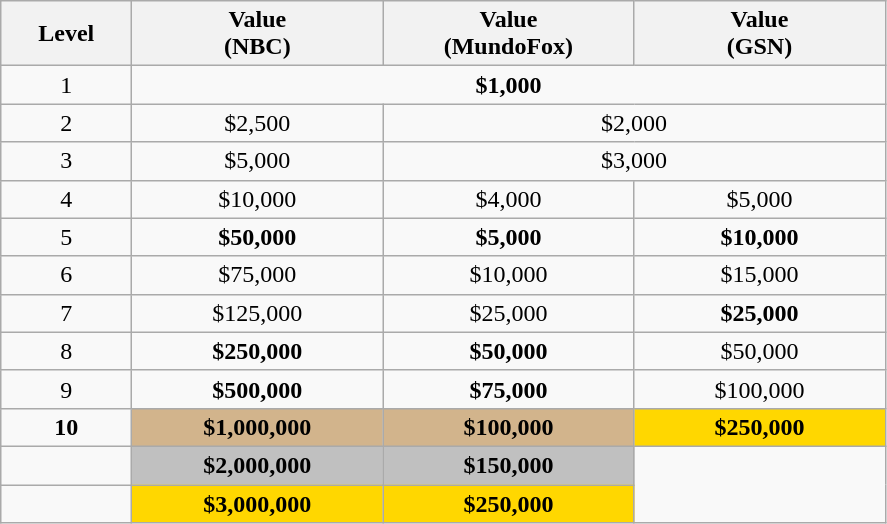<table class="wikitable" style="text-align:center;">
<tr>
<th style="width:5em;">Level</th>
<th style="width:10em;">Value <br> (NBC)</th>
<th style="width:10em;">Value <br> (MundoFox)</th>
<th style="width:10em;">Value <br> (GSN)</th>
</tr>
<tr>
<td>1</td>
<td colspan=3><strong>$1,000</strong></td>
</tr>
<tr>
<td>2</td>
<td>$2,500</td>
<td colspan=2>$2,000</td>
</tr>
<tr>
<td>3</td>
<td>$5,000</td>
<td colspan=2>$3,000</td>
</tr>
<tr>
<td>4</td>
<td>$10,000</td>
<td>$4,000</td>
<td>$5,000</td>
</tr>
<tr>
<td>5</td>
<td><strong>$50,000</strong></td>
<td><strong>$5,000</strong></td>
<td><strong>$10,000</strong></td>
</tr>
<tr>
<td>6</td>
<td>$75,000</td>
<td>$10,000</td>
<td>$15,000</td>
</tr>
<tr>
<td>7</td>
<td>$125,000</td>
<td>$25,000</td>
<td><strong>$25,000</strong></td>
</tr>
<tr>
<td>8</td>
<td><strong>$250,000</strong></td>
<td><strong>$50,000</strong></td>
<td>$50,000</td>
</tr>
<tr>
<td>9</td>
<td><strong>$500,000</strong></td>
<td><strong>$75,000</strong></td>
<td>$100,000</td>
</tr>
<tr>
<td><strong>10</strong></td>
<td style="text-align:center; background:tan;"><strong>$1,000,000</strong></td>
<td style="text-align:center; background:tan;"><strong>$100,000</strong></td>
<td style="text-align:center; background:gold;"><strong>$250,000</strong></td>
</tr>
<tr>
<td><strong></strong></td>
<td style="text-align:center; background:silver;"><strong>$2,000,000</strong></td>
<td style="text-align:center; background:silver;"><strong>$150,000</strong></td>
<td rowspan="2"></td>
</tr>
<tr>
<td><strong></strong></td>
<td style="text-align:center; background:gold;"><strong>$3,000,000</strong></td>
<td style="text-align:center; background:gold;"><strong>$250,000</strong></td>
</tr>
</table>
